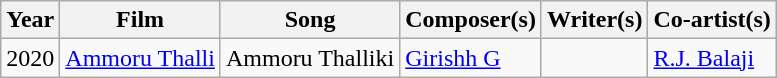<table class="wikitable">
<tr>
<th>Year</th>
<th>Film</th>
<th>Song</th>
<th>Composer(s)</th>
<th>Writer(s)</th>
<th>Co-artist(s)</th>
</tr>
<tr>
<td>2020</td>
<td><a href='#'>Ammoru Thalli</a></td>
<td>Ammoru Thalliki</td>
<td><a href='#'>Girishh G</a></td>
<td></td>
<td><a href='#'>R.J. Balaji</a></td>
</tr>
</table>
